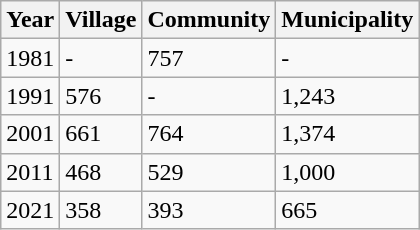<table class=wikitable>
<tr>
<th>Year</th>
<th>Village</th>
<th>Community</th>
<th>Municipality</th>
</tr>
<tr>
<td>1981</td>
<td>-</td>
<td>757</td>
<td>-</td>
</tr>
<tr>
<td>1991</td>
<td>576</td>
<td>-</td>
<td>1,243</td>
</tr>
<tr>
<td>2001</td>
<td>661</td>
<td>764</td>
<td>1,374</td>
</tr>
<tr>
<td>2011</td>
<td>468</td>
<td>529</td>
<td>1,000</td>
</tr>
<tr>
<td>2021</td>
<td>358</td>
<td>393</td>
<td>665</td>
</tr>
</table>
